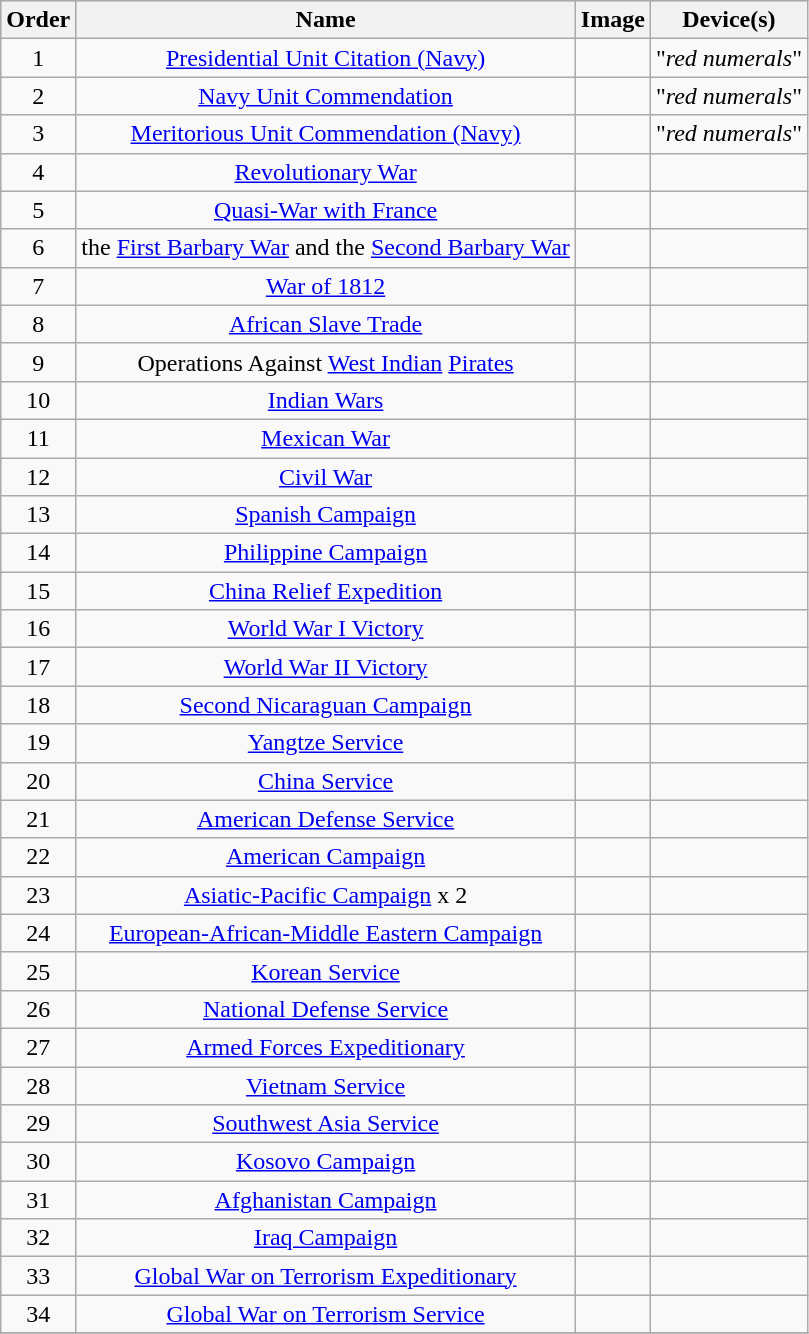<table class="wikitable sortable collapsible collapsed" style="text-align:center;">
<tr style="background-color:#CCCCCC;">
<th>Order</th>
<th>Name</th>
<th>Image</th>
<th>Device(s)</th>
</tr>
<tr>
<td>1</td>
<td><a href='#'>Presidential Unit Citation (Navy)</a></td>
<td></td>
<td>"<em><span>red numerals</span></em>"</td>
</tr>
<tr>
<td>2</td>
<td><a href='#'>Navy Unit Commendation</a></td>
<td></td>
<td>"<em><span>red numerals</span></em>"</td>
</tr>
<tr>
<td>3</td>
<td><a href='#'>Meritorious Unit Commendation (Navy)</a></td>
<td></td>
<td>"<em><span>red numerals</span></em>"</td>
</tr>
<tr>
<td>4</td>
<td><a href='#'>Revolutionary War</a></td>
<td></td>
<td> </td>
</tr>
<tr>
<td>5</td>
<td><a href='#'>Quasi-War with France</a></td>
<td></td>
<td>  </td>
</tr>
<tr>
<td>6</td>
<td>the <a href='#'>First Barbary War</a> and the <a href='#'>Second Barbary War</a></td>
<td></td>
<td>   </td>
</tr>
<tr>
<td>7</td>
<td><a href='#'>War of 1812</a></td>
<td></td>
<td>     </td>
</tr>
<tr>
<td>8</td>
<td><a href='#'>African Slave Trade</a></td>
<td></td>
<td></td>
</tr>
<tr>
<td>9</td>
<td>Operations Against <a href='#'>West Indian</a> <a href='#'>Pirates</a></td>
<td></td>
<td></td>
</tr>
<tr>
<td>10</td>
<td><a href='#'>Indian Wars</a></td>
<td></td>
<td></td>
</tr>
<tr>
<td>11</td>
<td><a href='#'>Mexican War</a></td>
<td></td>
<td>   </td>
</tr>
<tr>
<td>12</td>
<td><a href='#'>Civil War</a></td>
<td></td>
<td>  </td>
</tr>
<tr>
<td>13</td>
<td><a href='#'>Spanish Campaign</a></td>
<td></td>
<td>   </td>
</tr>
<tr>
<td>14</td>
<td><a href='#'>Philippine Campaign</a></td>
<td></td>
<td></td>
</tr>
<tr>
<td>15</td>
<td><a href='#'>China Relief Expedition</a></td>
<td></td>
<td></td>
</tr>
<tr>
<td>16</td>
<td><a href='#'>World War I Victory</a></td>
<td></td>
<td></td>
</tr>
<tr>
<td>17</td>
<td><a href='#'>World War II Victory</a></td>
<td></td>
<td></td>
</tr>
<tr>
<td>18</td>
<td><a href='#'>Second Nicaraguan Campaign</a></td>
<td></td>
<td></td>
</tr>
<tr>
<td>19</td>
<td><a href='#'>Yangtze Service</a></td>
<td></td>
<td></td>
</tr>
<tr>
<td>20</td>
<td><a href='#'>China Service</a></td>
<td></td>
<td></td>
</tr>
<tr>
<td>21</td>
<td><a href='#'>American Defense Service</a></td>
<td></td>
<td></td>
</tr>
<tr>
<td>22</td>
<td><a href='#'>American Campaign</a></td>
<td></td>
<td></td>
</tr>
<tr>
<td>23</td>
<td><a href='#'>Asiatic-Pacific Campaign</a> x 2</td>
<td></td>
<td>     <br>    </td>
</tr>
<tr>
<td>24</td>
<td><a href='#'>European-African-Middle Eastern Campaign</a></td>
<td></td>
<td>    </td>
</tr>
<tr>
<td>25</td>
<td><a href='#'>Korean Service</a></td>
<td></td>
<td> </td>
</tr>
<tr>
<td>26</td>
<td><a href='#'>National Defense Service</a></td>
<td></td>
<td></td>
</tr>
<tr>
<td>27</td>
<td><a href='#'>Armed Forces Expeditionary</a></td>
<td></td>
<td>     </td>
</tr>
<tr>
<td>28</td>
<td><a href='#'>Vietnam Service</a></td>
<td></td>
<td>    </td>
</tr>
<tr>
<td>29</td>
<td><a href='#'>Southwest Asia Service</a></td>
<td></td>
<td>  </td>
</tr>
<tr>
<td>30</td>
<td><a href='#'>Kosovo Campaign</a></td>
<td></td>
<td> </td>
</tr>
<tr>
<td>31</td>
<td><a href='#'>Afghanistan Campaign</a></td>
<td></td>
<td>  </td>
</tr>
<tr>
<td>32</td>
<td><a href='#'>Iraq Campaign</a></td>
<td></td>
<td>   </td>
</tr>
<tr>
<td>33</td>
<td><a href='#'>Global War on Terrorism Expeditionary</a></td>
<td></td>
<td></td>
</tr>
<tr>
<td>34</td>
<td><a href='#'>Global War on Terrorism Service</a></td>
<td></td>
<td></td>
</tr>
<tr>
</tr>
</table>
